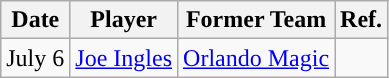<table class="wikitable sortable sortable" style="text-align: center">
<tr>
<th>Date</th>
<th>Player</th>
<th>Former Team</th>
<th>Ref.</th>
</tr>
<tr>
<td>July 6</td>
<td><a href='#'>Joe Ingles</a></td>
<td><a href='#'>Orlando Magic</a></td>
<td></td>
</tr>
</table>
